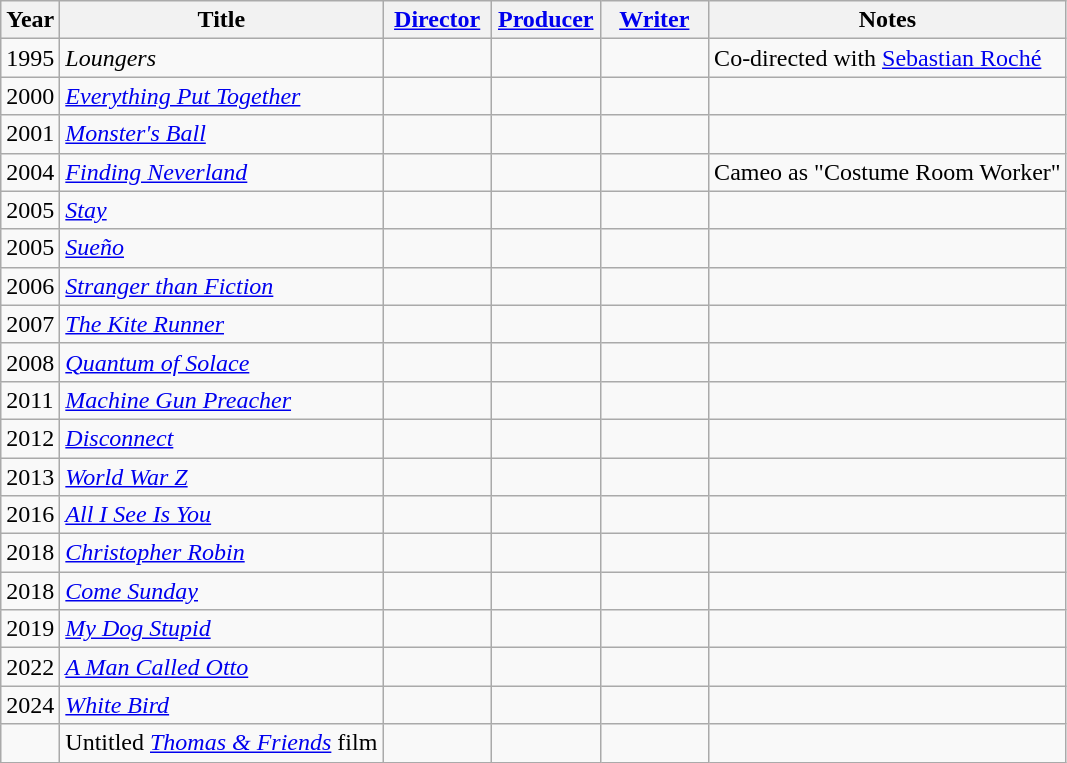<table class="wikitable sortable">
<tr>
<th>Year</th>
<th>Title</th>
<th width=65><a href='#'>Director</a></th>
<th width=65><a href='#'>Producer</a></th>
<th width=65><a href='#'>Writer</a></th>
<th>Notes</th>
</tr>
<tr>
<td>1995</td>
<td><em>Loungers</em></td>
<td></td>
<td></td>
<td></td>
<td>Co-directed with <a href='#'>Sebastian Roché</a></td>
</tr>
<tr>
<td>2000</td>
<td><em><a href='#'>Everything Put Together</a></em></td>
<td></td>
<td></td>
<td></td>
<td></td>
</tr>
<tr>
<td>2001</td>
<td><em><a href='#'>Monster's Ball</a></em></td>
<td></td>
<td></td>
<td></td>
<td></td>
</tr>
<tr>
<td>2004</td>
<td><em><a href='#'>Finding Neverland</a></em></td>
<td></td>
<td></td>
<td></td>
<td>Cameo as "Costume Room Worker"</td>
</tr>
<tr>
<td>2005</td>
<td><em><a href='#'>Stay</a></em></td>
<td></td>
<td></td>
<td></td>
<td></td>
</tr>
<tr>
<td>2005</td>
<td><a href='#'><em>Sueño</em></a></td>
<td></td>
<td></td>
<td></td>
<td></td>
</tr>
<tr>
<td>2006</td>
<td><em><a href='#'>Stranger than Fiction</a></em></td>
<td></td>
<td></td>
<td></td>
<td></td>
</tr>
<tr>
<td>2007</td>
<td><em><a href='#'>The Kite Runner</a></em></td>
<td></td>
<td></td>
<td></td>
<td></td>
</tr>
<tr>
<td>2008</td>
<td><em><a href='#'>Quantum of Solace</a></em></td>
<td></td>
<td></td>
<td></td>
<td></td>
</tr>
<tr>
<td>2011</td>
<td><em><a href='#'>Machine Gun Preacher</a></em></td>
<td></td>
<td></td>
<td></td>
<td></td>
</tr>
<tr>
<td>2012</td>
<td><em><a href='#'>Disconnect</a></em></td>
<td></td>
<td></td>
<td></td>
<td></td>
</tr>
<tr>
<td>2013</td>
<td><em><a href='#'>World War Z</a></em></td>
<td></td>
<td></td>
<td></td>
<td></td>
</tr>
<tr>
<td>2016</td>
<td><em><a href='#'>All I See Is You</a></em></td>
<td></td>
<td></td>
<td></td>
<td></td>
</tr>
<tr>
<td>2018</td>
<td><em><a href='#'>Christopher Robin</a></em></td>
<td></td>
<td></td>
<td></td>
<td></td>
</tr>
<tr>
<td>2018</td>
<td><em><a href='#'>Come Sunday</a></em></td>
<td></td>
<td></td>
<td></td>
<td></td>
</tr>
<tr>
<td>2019</td>
<td><em><a href='#'>My Dog Stupid</a></em></td>
<td></td>
<td></td>
<td></td>
<td></td>
</tr>
<tr>
<td>2022</td>
<td><em><a href='#'>A Man Called Otto</a></em></td>
<td></td>
<td></td>
<td></td>
<td></td>
</tr>
<tr>
<td>2024</td>
<td><em><a href='#'>White Bird</a></em></td>
<td></td>
<td></td>
<td></td>
<td></td>
</tr>
<tr>
<td></td>
<td>Untitled <em><a href='#'>Thomas & Friends</a></em> film</td>
<td></td>
<td></td>
<td></td>
<td></td>
</tr>
</table>
